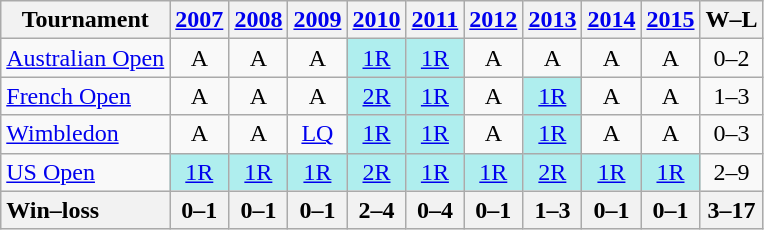<table class="wikitable" style="text-align:center">
<tr>
<th>Tournament</th>
<th><a href='#'>2007</a></th>
<th><a href='#'>2008</a></th>
<th><a href='#'>2009</a></th>
<th><a href='#'>2010</a></th>
<th><a href='#'>2011</a></th>
<th><a href='#'>2012</a></th>
<th><a href='#'>2013</a></th>
<th><a href='#'>2014</a></th>
<th><a href='#'>2015</a></th>
<th>W–L</th>
</tr>
<tr>
<td style="text-align:left;"><a href='#'>Australian Open</a></td>
<td>A</td>
<td>A</td>
<td>A</td>
<td bgcolor="#afeeee"><a href='#'>1R</a></td>
<td bgcolor="#afeeee"><a href='#'>1R</a></td>
<td>A</td>
<td>A</td>
<td>A</td>
<td>A</td>
<td>0–2</td>
</tr>
<tr>
<td style="text-align:left;"><a href='#'>French Open</a></td>
<td>A</td>
<td>A</td>
<td>A</td>
<td bgcolor="#afeeee"><a href='#'>2R</a></td>
<td bgcolor="#afeeee"><a href='#'>1R</a></td>
<td>A</td>
<td bgcolor="#afeeee"><a href='#'>1R</a></td>
<td>A</td>
<td>A</td>
<td>1–3</td>
</tr>
<tr>
<td style="text-align:left;"><a href='#'>Wimbledon</a></td>
<td>A</td>
<td>A</td>
<td><a href='#'>LQ</a></td>
<td bgcolor="#afeeee"><a href='#'>1R</a></td>
<td bgcolor="#afeeee"><a href='#'>1R</a></td>
<td>A</td>
<td bgcolor="#afeeee"><a href='#'>1R</a></td>
<td>A</td>
<td>A</td>
<td>0–3</td>
</tr>
<tr>
<td style="text-align:left;"><a href='#'>US Open</a></td>
<td bgcolor="#afeeee"><a href='#'>1R</a></td>
<td bgcolor="#afeeee"><a href='#'>1R</a></td>
<td bgcolor="#afeeee"><a href='#'>1R</a></td>
<td bgcolor="#afeeee"><a href='#'>2R</a></td>
<td bgcolor="#afeeee"><a href='#'>1R</a></td>
<td bgcolor="#afeeee"><a href='#'>1R</a></td>
<td bgcolor="#afeeee"><a href='#'>2R</a></td>
<td bgcolor="#afeeee"><a href='#'>1R</a></td>
<td bgcolor="#afeeee"><a href='#'>1R</a></td>
<td>2–9</td>
</tr>
<tr style="background:#efefef; font-weight:bold;">
<th style="text-align:left;">Win–loss</th>
<th>0–1</th>
<th>0–1</th>
<th>0–1</th>
<th>2–4</th>
<th>0–4</th>
<th>0–1</th>
<th>1–3</th>
<th>0–1</th>
<th>0–1</th>
<th>3–17</th>
</tr>
</table>
